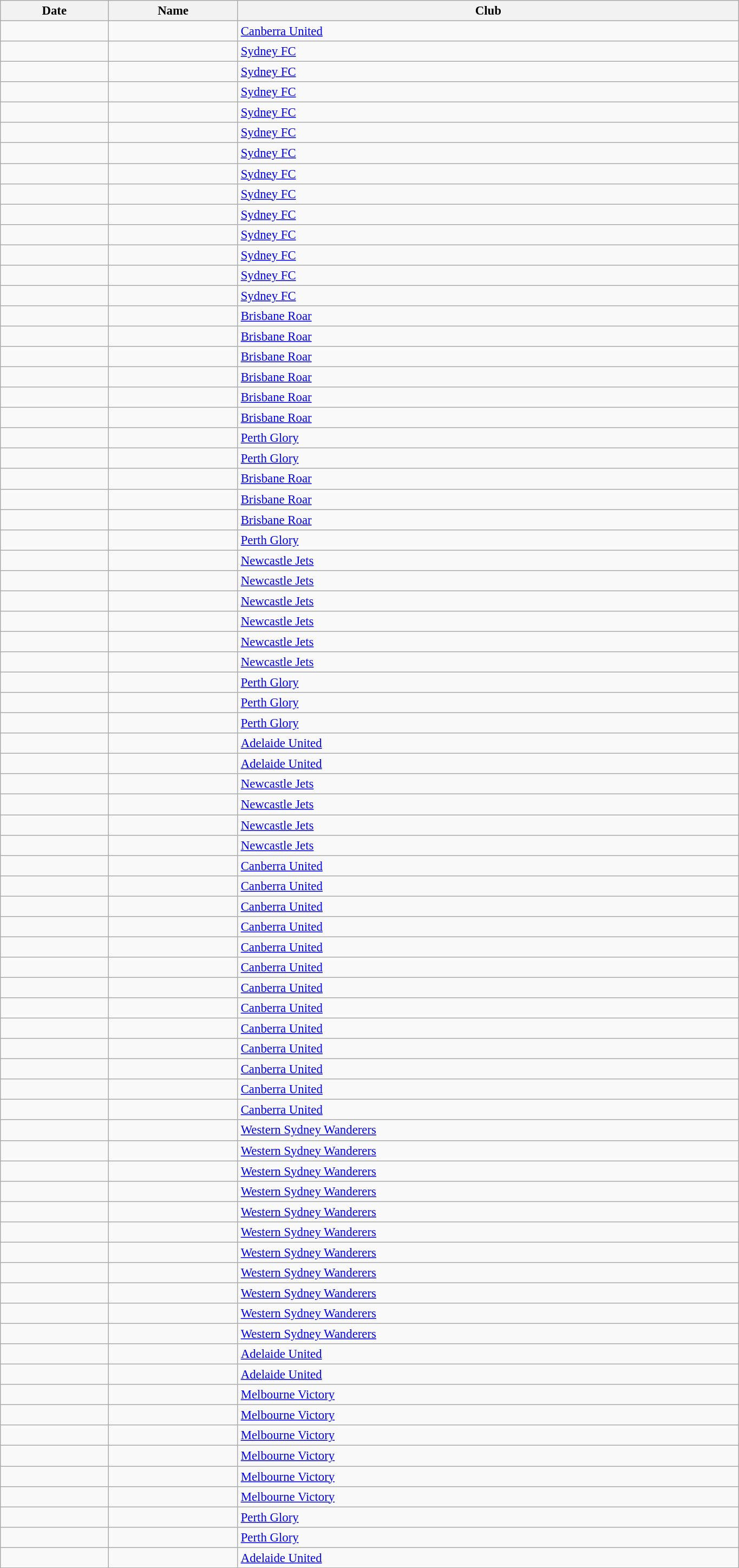<table class="wikitable sortable" style="width:72%; font-size:95%; ">
<tr>
<th>Date</th>
<th>Name</th>
<th>Club</th>
</tr>
<tr>
<td></td>
<td></td>
<td><a href='#'>Canberra United</a></td>
</tr>
<tr>
<td></td>
<td></td>
<td><a href='#'>Sydney FC</a></td>
</tr>
<tr>
<td></td>
<td></td>
<td><a href='#'>Sydney FC</a></td>
</tr>
<tr>
<td></td>
<td></td>
<td><a href='#'>Sydney FC</a></td>
</tr>
<tr>
<td></td>
<td></td>
<td><a href='#'>Sydney FC</a></td>
</tr>
<tr>
<td></td>
<td></td>
<td><a href='#'>Sydney FC</a></td>
</tr>
<tr>
<td></td>
<td></td>
<td><a href='#'>Sydney FC</a></td>
</tr>
<tr>
<td></td>
<td></td>
<td><a href='#'>Sydney FC</a></td>
</tr>
<tr>
<td></td>
<td></td>
<td><a href='#'>Sydney FC</a></td>
</tr>
<tr>
<td></td>
<td></td>
<td><a href='#'>Sydney FC</a></td>
</tr>
<tr>
<td></td>
<td></td>
<td><a href='#'>Sydney FC</a></td>
</tr>
<tr>
<td></td>
<td></td>
<td><a href='#'>Sydney FC</a></td>
</tr>
<tr>
<td></td>
<td></td>
<td><a href='#'>Sydney FC</a></td>
</tr>
<tr>
<td></td>
<td></td>
<td><a href='#'>Sydney FC</a></td>
</tr>
<tr>
<td></td>
<td></td>
<td><a href='#'>Brisbane Roar</a></td>
</tr>
<tr>
<td></td>
<td></td>
<td><a href='#'>Brisbane Roar</a></td>
</tr>
<tr>
<td></td>
<td></td>
<td><a href='#'>Brisbane Roar</a></td>
</tr>
<tr>
<td></td>
<td></td>
<td><a href='#'>Brisbane Roar</a></td>
</tr>
<tr>
<td></td>
<td></td>
<td><a href='#'>Brisbane Roar</a></td>
</tr>
<tr>
<td></td>
<td></td>
<td><a href='#'>Brisbane Roar</a></td>
</tr>
<tr>
<td></td>
<td></td>
<td><a href='#'>Perth Glory</a></td>
</tr>
<tr>
<td></td>
<td></td>
<td><a href='#'>Perth Glory</a></td>
</tr>
<tr>
<td></td>
<td></td>
<td><a href='#'>Brisbane Roar</a></td>
</tr>
<tr>
<td></td>
<td></td>
<td><a href='#'>Brisbane Roar</a></td>
</tr>
<tr>
<td></td>
<td></td>
<td><a href='#'>Brisbane Roar</a></td>
</tr>
<tr>
<td></td>
<td></td>
<td><a href='#'>Perth Glory</a></td>
</tr>
<tr>
<td></td>
<td></td>
<td><a href='#'>Newcastle Jets</a></td>
</tr>
<tr>
<td></td>
<td></td>
<td><a href='#'>Newcastle Jets</a></td>
</tr>
<tr>
<td></td>
<td></td>
<td><a href='#'>Newcastle Jets</a></td>
</tr>
<tr>
<td></td>
<td></td>
<td><a href='#'>Newcastle Jets</a></td>
</tr>
<tr>
<td></td>
<td></td>
<td><a href='#'>Newcastle Jets</a></td>
</tr>
<tr>
<td></td>
<td></td>
<td><a href='#'>Newcastle Jets</a></td>
</tr>
<tr>
<td></td>
<td></td>
<td><a href='#'>Perth Glory</a></td>
</tr>
<tr>
<td></td>
<td></td>
<td><a href='#'>Perth Glory</a></td>
</tr>
<tr>
<td></td>
<td></td>
<td><a href='#'>Perth Glory</a></td>
</tr>
<tr>
<td></td>
<td></td>
<td><a href='#'>Adelaide United</a></td>
</tr>
<tr>
<td></td>
<td></td>
<td><a href='#'>Adelaide United</a></td>
</tr>
<tr>
<td></td>
<td></td>
<td><a href='#'>Newcastle Jets</a></td>
</tr>
<tr>
<td></td>
<td></td>
<td><a href='#'>Newcastle Jets</a></td>
</tr>
<tr>
<td></td>
<td></td>
<td><a href='#'>Newcastle Jets</a></td>
</tr>
<tr>
<td></td>
<td></td>
<td><a href='#'>Newcastle Jets</a></td>
</tr>
<tr>
<td></td>
<td></td>
<td><a href='#'>Canberra United</a></td>
</tr>
<tr>
<td></td>
<td></td>
<td><a href='#'>Canberra United</a></td>
</tr>
<tr>
<td></td>
<td></td>
<td><a href='#'>Canberra United</a></td>
</tr>
<tr>
<td></td>
<td></td>
<td><a href='#'>Canberra United</a></td>
</tr>
<tr>
<td></td>
<td></td>
<td><a href='#'>Canberra United</a></td>
</tr>
<tr>
<td></td>
<td></td>
<td><a href='#'>Canberra United</a></td>
</tr>
<tr>
<td></td>
<td></td>
<td><a href='#'>Canberra United</a></td>
</tr>
<tr>
<td></td>
<td></td>
<td><a href='#'>Canberra United</a></td>
</tr>
<tr>
<td></td>
<td></td>
<td><a href='#'>Canberra United</a></td>
</tr>
<tr>
<td></td>
<td></td>
<td><a href='#'>Canberra United</a></td>
</tr>
<tr>
<td></td>
<td></td>
<td><a href='#'>Canberra United</a></td>
</tr>
<tr>
<td></td>
<td></td>
<td><a href='#'>Canberra United</a></td>
</tr>
<tr>
<td></td>
<td></td>
<td><a href='#'>Canberra United</a></td>
</tr>
<tr>
<td></td>
<td></td>
<td><a href='#'>Western Sydney Wanderers</a></td>
</tr>
<tr>
<td></td>
<td></td>
<td><a href='#'>Western Sydney Wanderers</a></td>
</tr>
<tr>
<td></td>
<td></td>
<td><a href='#'>Western Sydney Wanderers</a></td>
</tr>
<tr>
<td></td>
<td></td>
<td><a href='#'>Western Sydney Wanderers</a></td>
</tr>
<tr>
<td></td>
<td></td>
<td><a href='#'>Western Sydney Wanderers</a></td>
</tr>
<tr>
<td></td>
<td></td>
<td><a href='#'>Western Sydney Wanderers</a></td>
</tr>
<tr>
<td></td>
<td></td>
<td><a href='#'>Western Sydney Wanderers</a></td>
</tr>
<tr>
<td></td>
<td></td>
<td><a href='#'>Western Sydney Wanderers</a></td>
</tr>
<tr>
<td></td>
<td></td>
<td><a href='#'>Western Sydney Wanderers</a></td>
</tr>
<tr>
<td></td>
<td></td>
<td><a href='#'>Western Sydney Wanderers</a></td>
</tr>
<tr>
<td></td>
<td></td>
<td><a href='#'>Western Sydney Wanderers</a></td>
</tr>
<tr>
<td></td>
<td></td>
<td><a href='#'>Adelaide United</a></td>
</tr>
<tr>
<td></td>
<td></td>
<td><a href='#'>Adelaide United</a></td>
</tr>
<tr>
<td></td>
<td></td>
<td><a href='#'>Melbourne Victory</a></td>
</tr>
<tr>
<td></td>
<td></td>
<td><a href='#'>Melbourne Victory</a></td>
</tr>
<tr>
<td></td>
<td></td>
<td><a href='#'>Melbourne Victory</a></td>
</tr>
<tr>
<td></td>
<td></td>
<td><a href='#'>Melbourne Victory</a></td>
</tr>
<tr>
<td></td>
<td></td>
<td><a href='#'>Melbourne Victory</a></td>
</tr>
<tr>
<td></td>
<td></td>
<td><a href='#'>Melbourne Victory</a></td>
</tr>
<tr>
<td></td>
<td></td>
<td><a href='#'>Perth Glory</a></td>
</tr>
<tr>
<td></td>
<td></td>
<td><a href='#'>Perth Glory</a></td>
</tr>
<tr>
<td></td>
<td></td>
<td><a href='#'>Adelaide United</a></td>
</tr>
</table>
